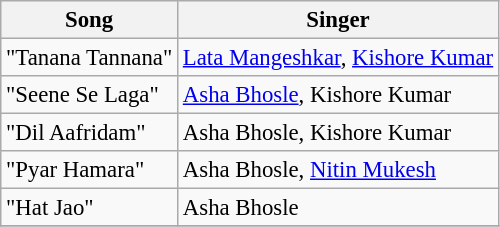<table class="wikitable" style="font-size:95%;">
<tr>
<th>Song</th>
<th>Singer</th>
</tr>
<tr>
<td>"Tanana Tannana"</td>
<td><a href='#'>Lata Mangeshkar</a>, <a href='#'>Kishore Kumar</a></td>
</tr>
<tr>
<td>"Seene Se Laga"</td>
<td><a href='#'>Asha Bhosle</a>, Kishore Kumar</td>
</tr>
<tr>
<td>"Dil Aafridam"</td>
<td>Asha Bhosle, Kishore Kumar</td>
</tr>
<tr>
<td>"Pyar Hamara"</td>
<td>Asha Bhosle, <a href='#'>Nitin Mukesh</a></td>
</tr>
<tr>
<td>"Hat Jao"</td>
<td>Asha Bhosle</td>
</tr>
<tr>
</tr>
</table>
